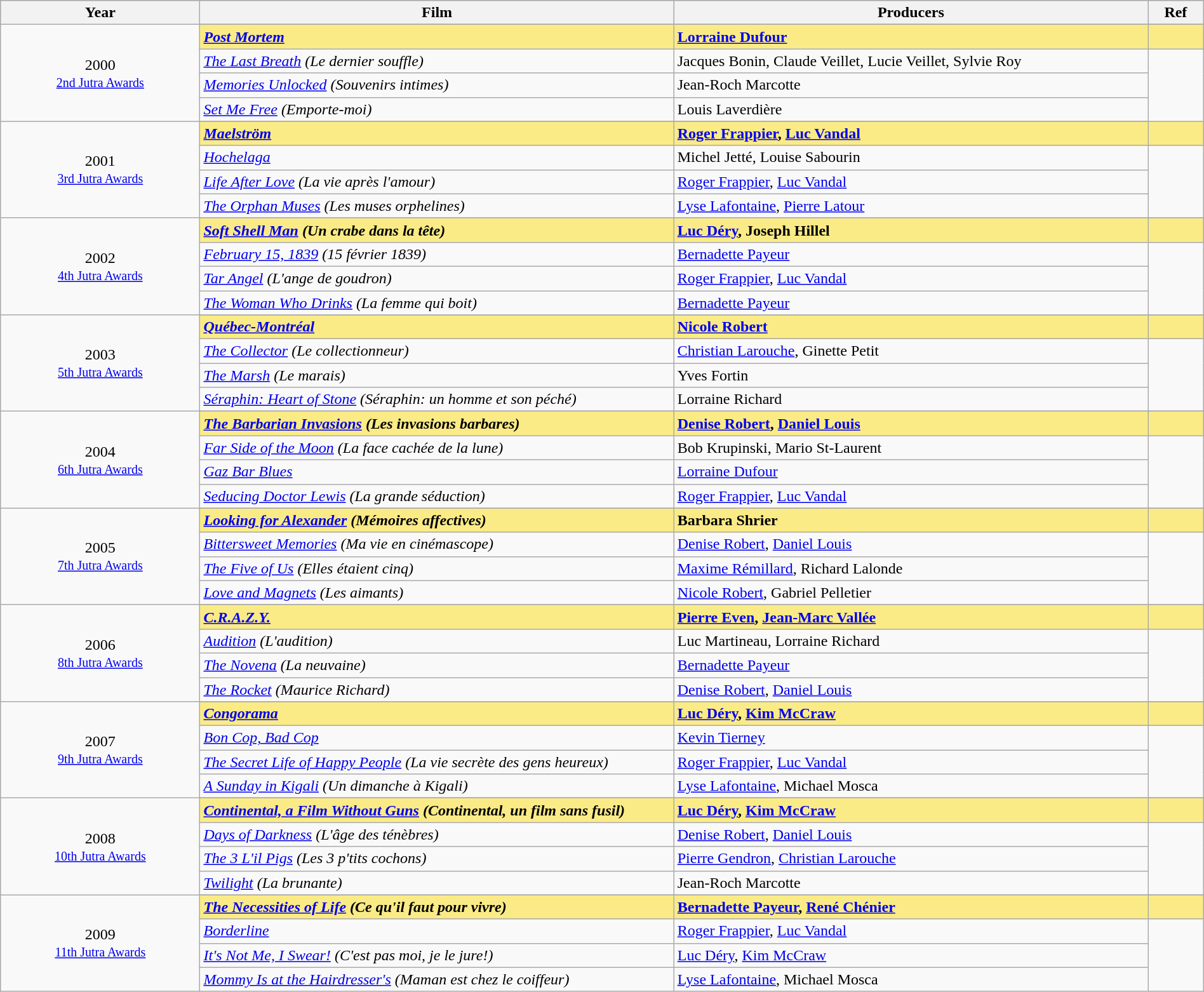<table class="wikitable" style="width:100%;">
<tr style="background:#bebebe;">
<th style="width:8%;">Year</th>
<th style="width:19%;">Film</th>
<th style="width:19%;">Producers</th>
<th style="width:2%;">Ref</th>
</tr>
<tr>
<td rowspan="5" align="center">2000<br> <small><a href='#'>2nd Jutra Awards</a></small></td>
</tr>
<tr style="background:#FAEB86">
<td><strong><em><a href='#'>Post Mortem</a></em></strong></td>
<td><strong><a href='#'>Lorraine Dufour</a></strong></td>
<td></td>
</tr>
<tr>
<td><em><a href='#'>The Last Breath</a> (Le dernier souffle)</em></td>
<td>Jacques Bonin, Claude Veillet, Lucie Veillet, Sylvie Roy</td>
<td rowspan=4></td>
</tr>
<tr>
<td><em><a href='#'>Memories Unlocked</a> (Souvenirs intimes)</em></td>
<td>Jean-Roch Marcotte</td>
</tr>
<tr>
<td><em><a href='#'>Set Me Free</a> (Emporte-moi)</em></td>
<td>Louis Laverdière</td>
</tr>
<tr>
<td rowspan="5" align="center">2001<br> <small><a href='#'>3rd Jutra Awards</a></small></td>
</tr>
<tr style="background:#FAEB86">
<td><strong><em><a href='#'>Maelström</a></em></strong></td>
<td><strong><a href='#'>Roger Frappier</a>, <a href='#'>Luc Vandal</a></strong></td>
<td></td>
</tr>
<tr>
<td><em><a href='#'>Hochelaga</a></em></td>
<td>Michel Jetté, Louise Sabourin</td>
<td rowspan=3></td>
</tr>
<tr>
<td><em><a href='#'>Life After Love</a> (La vie après l'amour)</em></td>
<td><a href='#'>Roger Frappier</a>, <a href='#'>Luc Vandal</a></td>
</tr>
<tr>
<td><em><a href='#'>The Orphan Muses</a> (Les muses orphelines)</em></td>
<td><a href='#'>Lyse Lafontaine</a>, <a href='#'>Pierre Latour</a></td>
</tr>
<tr>
<td rowspan="5" align="center">2002<br> <small><a href='#'>4th Jutra Awards</a></small></td>
</tr>
<tr style="background:#FAEB86">
<td><strong><em><a href='#'>Soft Shell Man</a> (Un crabe dans la tête)</em></strong></td>
<td><strong><a href='#'>Luc Déry</a>, Joseph Hillel</strong></td>
<td></td>
</tr>
<tr>
<td><em><a href='#'>February 15, 1839</a> (15 février 1839)</em></td>
<td><a href='#'>Bernadette Payeur</a></td>
<td rowspan=3></td>
</tr>
<tr>
<td><em><a href='#'>Tar Angel</a> (L'ange de goudron)</em></td>
<td><a href='#'>Roger Frappier</a>, <a href='#'>Luc Vandal</a></td>
</tr>
<tr>
<td><em><a href='#'>The Woman Who Drinks</a> (La femme qui boit)</em></td>
<td><a href='#'>Bernadette Payeur</a></td>
</tr>
<tr>
<td rowspan="5" align="center">2003 <br> <small><a href='#'>5th Jutra Awards</a></small></td>
</tr>
<tr style="background:#FAEB86">
<td><strong><em><a href='#'>Québec-Montréal</a></em></strong></td>
<td><strong><a href='#'>Nicole Robert</a></strong></td>
<td></td>
</tr>
<tr>
<td><em><a href='#'>The Collector</a> (Le collectionneur)</em></td>
<td><a href='#'>Christian Larouche</a>, Ginette Petit</td>
<td rowspan=3></td>
</tr>
<tr>
<td><em><a href='#'>The Marsh</a> (Le marais)</em></td>
<td>Yves Fortin</td>
</tr>
<tr>
<td><em><a href='#'>Séraphin: Heart of Stone</a> (Séraphin: un homme et son péché)</em></td>
<td>Lorraine Richard</td>
</tr>
<tr>
<td rowspan="5" align="center">2004<br> <small><a href='#'>6th Jutra Awards</a></small></td>
</tr>
<tr style="background:#FAEB86">
<td><strong><em><a href='#'>The Barbarian Invasions</a> (Les invasions barbares)</em></strong></td>
<td><strong><a href='#'>Denise Robert</a>, <a href='#'>Daniel Louis</a></strong></td>
<td></td>
</tr>
<tr>
<td><em><a href='#'>Far Side of the Moon</a> (La face cachée de la lune)</em></td>
<td>Bob Krupinski, Mario St-Laurent</td>
<td rowspan=3></td>
</tr>
<tr>
<td><em><a href='#'>Gaz Bar Blues</a></em></td>
<td><a href='#'>Lorraine Dufour</a></td>
</tr>
<tr>
<td><em><a href='#'>Seducing Doctor Lewis</a> (La grande séduction)</em></td>
<td><a href='#'>Roger Frappier</a>, <a href='#'>Luc Vandal</a></td>
</tr>
<tr>
<td rowspan="5" align="center">2005 <br> <small><a href='#'>7th Jutra Awards</a></small></td>
</tr>
<tr style="background:#FAEB86">
<td><strong><em><a href='#'>Looking for Alexander</a> (Mémoires affectives)</em></strong></td>
<td><strong>Barbara Shrier</strong></td>
<td></td>
</tr>
<tr>
<td><em><a href='#'>Bittersweet Memories</a> (Ma vie en cinémascope)</em></td>
<td><a href='#'>Denise Robert</a>, <a href='#'>Daniel Louis</a></td>
<td rowspan=3></td>
</tr>
<tr>
<td><em><a href='#'>The Five of Us</a> (Elles étaient cinq)</em></td>
<td><a href='#'>Maxime Rémillard</a>, Richard Lalonde</td>
</tr>
<tr>
<td><em><a href='#'>Love and Magnets</a> (Les aimants)</em></td>
<td><a href='#'>Nicole Robert</a>, Gabriel Pelletier</td>
</tr>
<tr>
<td rowspan="5" align="center">2006<br> <small><a href='#'>8th Jutra Awards</a></small></td>
</tr>
<tr style="background:#FAEB86">
<td><strong><em><a href='#'>C.R.A.Z.Y.</a></em></strong></td>
<td><strong><a href='#'>Pierre Even</a>, <a href='#'>Jean-Marc Vallée</a></strong></td>
<td></td>
</tr>
<tr>
<td><em><a href='#'>Audition</a> (L'audition)</em></td>
<td>Luc Martineau, Lorraine Richard</td>
<td rowspan=3></td>
</tr>
<tr>
<td><em><a href='#'>The Novena</a> (La neuvaine)</em></td>
<td><a href='#'>Bernadette Payeur</a></td>
</tr>
<tr>
<td><em><a href='#'>The Rocket</a> (Maurice Richard)</em></td>
<td><a href='#'>Denise Robert</a>, <a href='#'>Daniel Louis</a></td>
</tr>
<tr>
<td rowspan="5" align="center">2007 <br> <small><a href='#'>9th Jutra Awards</a></small></td>
</tr>
<tr style="background:#FAEB86">
<td><strong><em><a href='#'>Congorama</a></em></strong></td>
<td><strong><a href='#'>Luc Déry</a>, <a href='#'>Kim McCraw</a></strong></td>
<td></td>
</tr>
<tr>
<td><em><a href='#'>Bon Cop, Bad Cop</a></em></td>
<td><a href='#'>Kevin Tierney</a></td>
<td rowspan=3></td>
</tr>
<tr>
<td><em><a href='#'>The Secret Life of Happy People</a> (La vie secrète des gens heureux)</em></td>
<td><a href='#'>Roger Frappier</a>, <a href='#'>Luc Vandal</a></td>
</tr>
<tr>
<td><em><a href='#'>A Sunday in Kigali</a> (Un dimanche à Kigali)</em></td>
<td><a href='#'>Lyse Lafontaine</a>, Michael Mosca</td>
</tr>
<tr>
<td rowspan="5" align="center">2008<br> <small><a href='#'>10th Jutra Awards</a></small></td>
</tr>
<tr style="background:#FAEB86">
<td><strong><em><a href='#'>Continental, a Film Without Guns</a> (Continental, un film sans fusil)</em></strong></td>
<td><strong><a href='#'>Luc Déry</a>, <a href='#'>Kim McCraw</a></strong></td>
<td></td>
</tr>
<tr>
<td><em><a href='#'>Days of Darkness</a> (L'âge des ténèbres)</em></td>
<td><a href='#'>Denise Robert</a>, <a href='#'>Daniel Louis</a></td>
<td rowspan=3></td>
</tr>
<tr>
<td><em><a href='#'>The 3 L'il Pigs</a> (Les 3 p'tits cochons)</em></td>
<td><a href='#'>Pierre Gendron</a>, <a href='#'>Christian Larouche</a></td>
</tr>
<tr>
<td><em><a href='#'>Twilight</a> (La brunante)</em></td>
<td>Jean-Roch Marcotte</td>
</tr>
<tr>
<td rowspan="5" align="center">2009<br> <small><a href='#'>11th Jutra Awards</a></small></td>
</tr>
<tr style="background:#FAEB86">
<td><strong><em><a href='#'>The Necessities of Life</a> (Ce qu'il faut pour vivre)</em></strong></td>
<td><strong><a href='#'>Bernadette Payeur</a>, <a href='#'>René Chénier</a></strong></td>
<td></td>
</tr>
<tr>
<td><em><a href='#'>Borderline</a></em></td>
<td><a href='#'>Roger Frappier</a>, <a href='#'>Luc Vandal</a></td>
<td rowspan=3></td>
</tr>
<tr>
<td><em><a href='#'>It's Not Me, I Swear!</a> (C'est pas moi, je le jure!)</em></td>
<td><a href='#'>Luc Déry</a>, <a href='#'>Kim McCraw</a></td>
</tr>
<tr>
<td><em><a href='#'>Mommy Is at the Hairdresser's</a> (Maman est chez le coiffeur)</em></td>
<td><a href='#'>Lyse Lafontaine</a>, Michael Mosca</td>
</tr>
</table>
